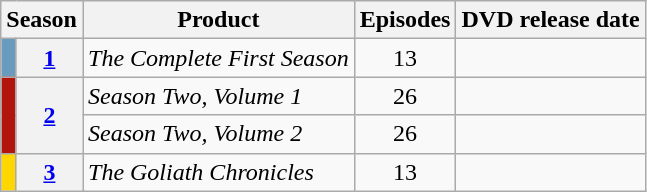<table class=wikitable style="text-align:center">
<tr>
<th colspan=2>Season</th>
<th>Product</th>
<th>Episodes</th>
<th>DVD release date</th>
</tr>
<tr>
<td style="width:3px; background:#689BBD"></td>
<th><a href='#'>1</a></th>
<td align=left><em>The Complete First Season</em></td>
<td>13</td>
<td></td>
</tr>
<tr>
<td style="background:#B1150C" rowspan=2></td>
<th rowspan=2><a href='#'>2</a></th>
<td align=left><em>Season Two, Volume 1</em></td>
<td>26</td>
<td></td>
</tr>
<tr>
<td align=left><em>Season Two, Volume 2</em></td>
<td>26</td>
<td></td>
</tr>
<tr>
<td style="background:#FFD700"></td>
<th><a href='#'>3</a></th>
<td align=left><em>The Goliath Chronicles</em></td>
<td>13</td>
<td></td>
</tr>
</table>
